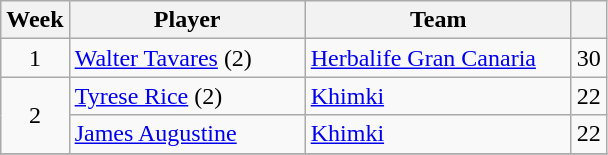<table class="wikitable sortable" style="text-align: center;">
<tr>
<th style="text-align:center;">Week</th>
<th style="text-align:center; width:150px;">Player</th>
<th style="text-align:center; width:170px;">Team</th>
<th style="text-align:center;"></th>
</tr>
<tr>
<td>1</td>
<td align="left"> <a href='#'>Walter Tavares</a> (2)</td>
<td align="left"> <a href='#'>Herbalife Gran Canaria</a></td>
<td>30</td>
</tr>
<tr>
<td rowspan=2>2</td>
<td align="left"> <a href='#'>Tyrese Rice</a> (2)</td>
<td align="left"> <a href='#'>Khimki</a></td>
<td>22</td>
</tr>
<tr>
<td align="left"> <a href='#'>James Augustine</a></td>
<td align="left"> <a href='#'>Khimki</a></td>
<td>22</td>
</tr>
<tr>
</tr>
</table>
